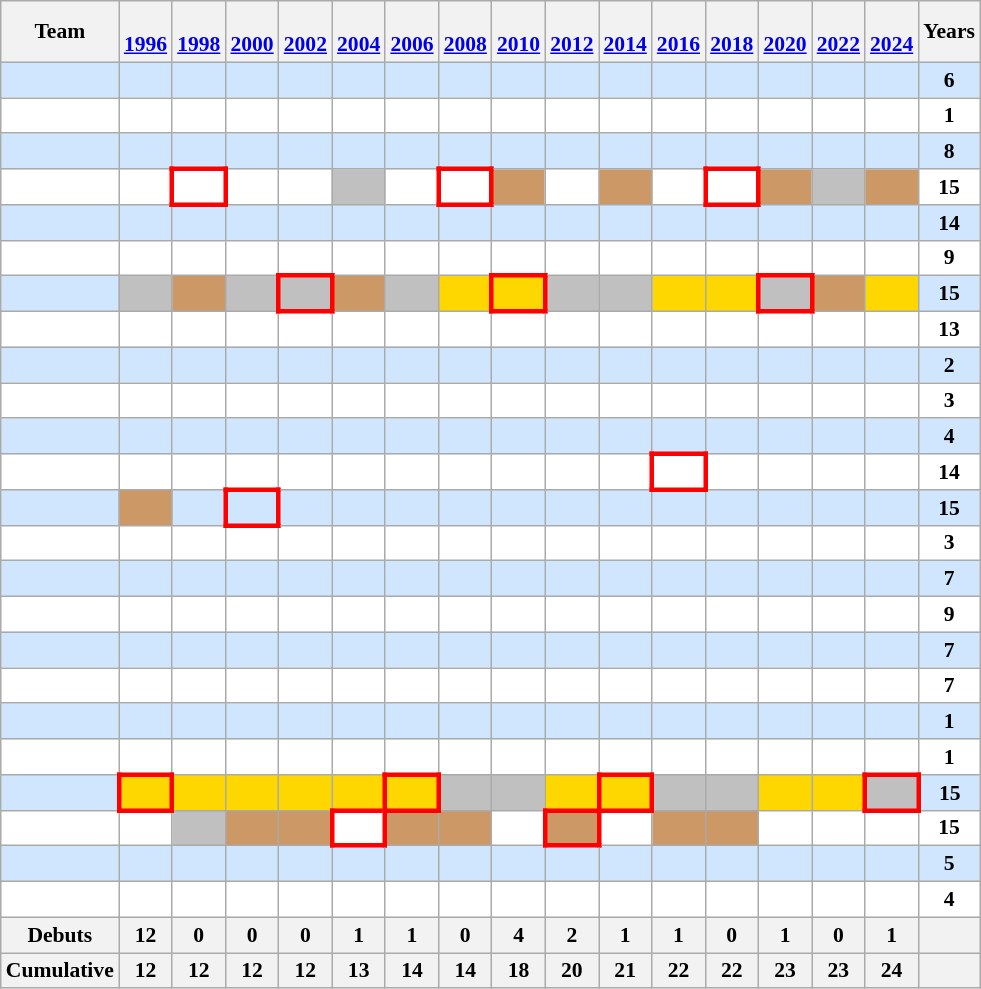<table class="wikitable sortable" style="text-align:center; font-size:90%">
<tr bgcolor=>
<th><strong>Team</strong></th>
<th><br><a href='#'>1996</a></th>
<th><br><a href='#'>1998</a></th>
<th><br><a href='#'>2000</a></th>
<th><br><a href='#'>2002</a></th>
<th><br><a href='#'>2004</a></th>
<th><br><a href='#'>2006</a></th>
<th><br><a href='#'>2008</a></th>
<th><br><a href='#'>2010</a></th>
<th><br><a href='#'>2012</a></th>
<th><br><a href='#'>2014</a></th>
<th><br><a href='#'>2016</a></th>
<th><br><a href='#'>2018</a></th>
<th><br><a href='#'>2020</a></th>
<th><br><a href='#'>2022</a></th>
<th><br><a href='#'>2024</a></th>
<th>Years</th>
</tr>
<tr style="background:#d0e6ff;">
<td align=left></td>
<td></td>
<td></td>
<td></td>
<td></td>
<td></td>
<td></td>
<td></td>
<td></td>
<td></td>
<td></td>
<td></td>
<td></td>
<td></td>
<td></td>
<td></td>
<td><strong>6</strong></td>
</tr>
<tr style="background:#fff;">
<td align=left></td>
<td></td>
<td></td>
<td></td>
<td></td>
<td></td>
<td></td>
<td></td>
<td></td>
<td></td>
<td></td>
<td></td>
<td></td>
<td></td>
<td></td>
<td></td>
<td><strong>1</strong></td>
</tr>
<tr style="background:#d0e6ff;">
<td align=left></td>
<td></td>
<td></td>
<td></td>
<td></td>
<td></td>
<td></td>
<td></td>
<td></td>
<td></td>
<td></td>
<td></td>
<td></td>
<td></td>
<td></td>
<td></td>
<td><strong>8</strong></td>
</tr>
<tr style="background:#fff;">
<td align=left></td>
<td></td>
<td style="border:3px solid red"></td>
<td></td>
<td></td>
<td style="background:silver;"></td>
<td></td>
<td style="border:3px solid red"></td>
<td style="background:#c96;"></td>
<td></td>
<td style="background:#c96;"></td>
<td></td>
<td style="border:3px solid red"></td>
<td style="background:#c96;"></td>
<td style="background:silver;"></td>
<td style="background:#c96;"></td>
<td><strong>15</strong></td>
</tr>
<tr style="background:#d0e6ff;">
<td align=left></td>
<td></td>
<td></td>
<td></td>
<td></td>
<td></td>
<td></td>
<td></td>
<td></td>
<td></td>
<td></td>
<td></td>
<td></td>
<td></td>
<td></td>
<td></td>
<td><strong>14</strong></td>
</tr>
<tr style="background:#fff;">
<td align=left></td>
<td></td>
<td></td>
<td></td>
<td></td>
<td></td>
<td></td>
<td></td>
<td></td>
<td></td>
<td></td>
<td></td>
<td></td>
<td></td>
<td></td>
<td></td>
<td><strong>9</strong></td>
</tr>
<tr style="background:#d0e6ff;">
<td align=left></td>
<td style="background:silver;"></td>
<td style="background:#c96;"></td>
<td style="background:silver;"></td>
<td style="border:3px solid red; background:silver;"></td>
<td style="background:#c96;"></td>
<td style="background:silver;"></td>
<td bgcolor=gold></td>
<td style="border:3px solid red; background:gold;"></td>
<td style="background:silver;"></td>
<td style="background:silver;"></td>
<td bgcolor=gold></td>
<td bgcolor=gold></td>
<td style="border:3px solid red; background:silver;"></td>
<td style="background:#c96;"></td>
<td bgcolor=gold></td>
<td><strong>15</strong></td>
</tr>
<tr style="background:#fff;">
<td align=left></td>
<td></td>
<td></td>
<td></td>
<td></td>
<td></td>
<td></td>
<td></td>
<td></td>
<td></td>
<td></td>
<td></td>
<td></td>
<td></td>
<td></td>
<td></td>
<td><strong>13</strong></td>
</tr>
<tr style="background:#d0e6ff;">
<td align=left></td>
<td></td>
<td></td>
<td></td>
<td></td>
<td></td>
<td></td>
<td></td>
<td></td>
<td></td>
<td></td>
<td></td>
<td></td>
<td></td>
<td></td>
<td></td>
<td><strong>2</strong></td>
</tr>
<tr style="background:#fff;">
<td align=left></td>
<td></td>
<td></td>
<td></td>
<td></td>
<td></td>
<td></td>
<td></td>
<td></td>
<td></td>
<td></td>
<td></td>
<td></td>
<td></td>
<td></td>
<td></td>
<td><strong>3</strong></td>
</tr>
<tr style="background:#d0e6ff;">
<td align=left></td>
<td></td>
<td></td>
<td></td>
<td></td>
<td></td>
<td></td>
<td></td>
<td></td>
<td></td>
<td></td>
<td></td>
<td></td>
<td></td>
<td></td>
<td></td>
<td><strong>4</strong></td>
</tr>
<tr style="background:#fff;">
<td align=left></td>
<td></td>
<td></td>
<td></td>
<td></td>
<td></td>
<td></td>
<td></td>
<td></td>
<td></td>
<td></td>
<td style="border:3px solid red"></td>
<td></td>
<td></td>
<td></td>
<td></td>
<td><strong>14</strong></td>
</tr>
<tr style="background:#d0e6ff;">
<td align=left></td>
<td style="background:#c96;"></td>
<td></td>
<td style="border:3px solid red"></td>
<td></td>
<td></td>
<td></td>
<td></td>
<td></td>
<td></td>
<td></td>
<td></td>
<td></td>
<td></td>
<td></td>
<td></td>
<td><strong>15</strong></td>
</tr>
<tr style="background:#fff;">
<td align=left></td>
<td></td>
<td></td>
<td></td>
<td></td>
<td></td>
<td></td>
<td></td>
<td></td>
<td></td>
<td></td>
<td></td>
<td></td>
<td></td>
<td></td>
<td></td>
<td><strong>3</strong></td>
</tr>
<tr style="background:#d0e6ff;">
<td align=left></td>
<td></td>
<td></td>
<td></td>
<td></td>
<td></td>
<td></td>
<td></td>
<td></td>
<td></td>
<td></td>
<td></td>
<td></td>
<td></td>
<td></td>
<td></td>
<td><strong>7</strong></td>
</tr>
<tr style="background:#fff;">
<td align=left></td>
<td></td>
<td></td>
<td></td>
<td></td>
<td></td>
<td></td>
<td></td>
<td></td>
<td></td>
<td></td>
<td></td>
<td></td>
<td></td>
<td></td>
<td></td>
<td><strong>9</strong></td>
</tr>
<tr style="background:#d0e6ff;">
<td align=left></td>
<td></td>
<td></td>
<td></td>
<td></td>
<td></td>
<td></td>
<td></td>
<td></td>
<td></td>
<td></td>
<td></td>
<td></td>
<td></td>
<td></td>
<td></td>
<td><strong>7</strong></td>
</tr>
<tr style="background:#fff;">
<td align=left></td>
<td></td>
<td></td>
<td></td>
<td></td>
<td></td>
<td></td>
<td></td>
<td></td>
<td></td>
<td></td>
<td></td>
<td></td>
<td></td>
<td></td>
<td></td>
<td><strong>7</strong></td>
</tr>
<tr style="background:#d0e6ff;">
<td align=left></td>
<td></td>
<td></td>
<td></td>
<td></td>
<td></td>
<td></td>
<td></td>
<td></td>
<td></td>
<td></td>
<td></td>
<td></td>
<td></td>
<td></td>
<td></td>
<td><strong>1</strong></td>
</tr>
<tr style="background:#fff;">
<td align=left></td>
<td></td>
<td></td>
<td></td>
<td></td>
<td></td>
<td></td>
<td></td>
<td></td>
<td></td>
<td></td>
<td></td>
<td></td>
<td></td>
<td></td>
<td></td>
<td><strong>1</strong></td>
</tr>
<tr style="background:#d0e6ff;">
<td align=left></td>
<td style="border:3px solid red; background:gold;"></td>
<td bgcolor=gold></td>
<td bgcolor=gold></td>
<td bgcolor=gold></td>
<td bgcolor=gold></td>
<td style="border:3px solid red; background:gold;"></td>
<td style="background:silver;"></td>
<td style="background:silver;"></td>
<td bgcolor=gold></td>
<td style="border:3px solid red; background:gold;"></td>
<td style="background:silver;"></td>
<td style="background:silver;"></td>
<td bgcolor=gold></td>
<td bgcolor=gold></td>
<td style="border:3px solid red; background:silver;"></td>
<td><strong>15</strong></td>
</tr>
<tr style="background:#fff;">
<td align=left></td>
<td></td>
<td style="background:silver;"></td>
<td style="background:#c96;"></td>
<td style="background:#c96;"></td>
<td style="border:3px solid red"></td>
<td style="background:#c96;"></td>
<td style="background:#c96;"></td>
<td></td>
<td style="border:3px solid red; background:#c96;"></td>
<td></td>
<td style="background:#c96;"></td>
<td style="background:#c96;"></td>
<td></td>
<td></td>
<td></td>
<td><strong>15</strong></td>
</tr>
<tr style="background:#d0e6ff;">
<td align=left></td>
<td></td>
<td></td>
<td></td>
<td></td>
<td></td>
<td></td>
<td></td>
<td></td>
<td></td>
<td></td>
<td></td>
<td></td>
<td></td>
<td></td>
<td></td>
<td><strong>5</strong></td>
</tr>
<tr style="background:#fff;">
<td align=left></td>
<td></td>
<td></td>
<td></td>
<td></td>
<td></td>
<td></td>
<td></td>
<td></td>
<td></td>
<td></td>
<td></td>
<td></td>
<td></td>
<td></td>
<td></td>
<td><strong>4</strong></td>
</tr>
<tr>
<th>Debuts</th>
<th>12</th>
<th>0</th>
<th>0</th>
<th>0</th>
<th>1</th>
<th>1</th>
<th>0</th>
<th>4</th>
<th>2</th>
<th>1</th>
<th>1</th>
<th>0</th>
<th>1</th>
<th>0</th>
<th>1</th>
<th></th>
</tr>
<tr>
<th>Cumulative</th>
<th>12</th>
<th>12</th>
<th>12</th>
<th>12</th>
<th>13</th>
<th>14</th>
<th>14</th>
<th>18</th>
<th>20</th>
<th>21</th>
<th>22</th>
<th>22</th>
<th>23</th>
<th>23</th>
<th>24</th>
<th></th>
</tr>
</table>
